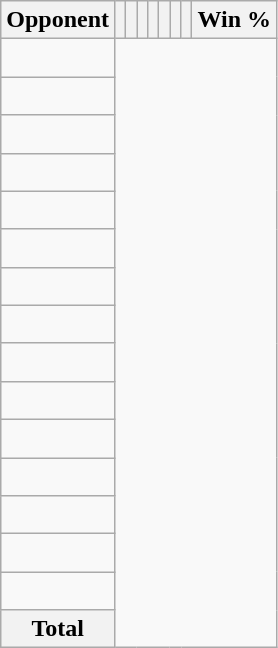<table class="wikitable sortable collapsible collapsed" style="text-align: center;">
<tr>
<th>Opponent</th>
<th></th>
<th></th>
<th></th>
<th></th>
<th></th>
<th></th>
<th></th>
<th>Win %</th>
</tr>
<tr>
<td align="left"><br></td>
</tr>
<tr>
<td align="left"><br></td>
</tr>
<tr>
<td align="left"><br></td>
</tr>
<tr>
<td align="left"><br></td>
</tr>
<tr>
<td align="left"><br></td>
</tr>
<tr>
<td align="left"><br></td>
</tr>
<tr>
<td align="left"><br></td>
</tr>
<tr>
<td align="left"><br></td>
</tr>
<tr>
<td align="left"><br></td>
</tr>
<tr>
<td align="left"><br></td>
</tr>
<tr>
<td align="left"><br></td>
</tr>
<tr>
<td align="left"><br></td>
</tr>
<tr>
<td align="left"><br></td>
</tr>
<tr>
<td align="left"><br></td>
</tr>
<tr>
<td align="left"><br></td>
</tr>
<tr class="sortbottom">
<th>Total<br></th>
</tr>
</table>
